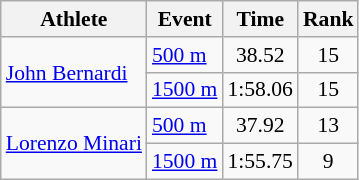<table class="wikitable" style="font-size:90%">
<tr>
<th>Athlete</th>
<th>Event</th>
<th>Time</th>
<th>Rank</th>
</tr>
<tr align=center>
<td align=left rowspan=2><a href='#'>John Bernardi</a></td>
<td align=left><a href='#'>500 m</a></td>
<td>38.52</td>
<td>15</td>
</tr>
<tr align=center>
<td align=left><a href='#'>1500 m</a></td>
<td>1:58.06</td>
<td>15</td>
</tr>
<tr align=center>
<td align=left rowspan=2><a href='#'>Lorenzo Minari</a></td>
<td align=left><a href='#'>500 m</a></td>
<td>37.92</td>
<td>13</td>
</tr>
<tr align=center>
<td align=left><a href='#'>1500 m</a></td>
<td>1:55.75</td>
<td>9</td>
</tr>
</table>
